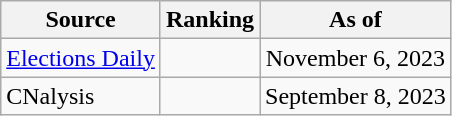<table class="wikitable" style="text-align:center">
<tr>
<th>Source</th>
<th>Ranking</th>
<th>As of</th>
</tr>
<tr>
<td align=left><a href='#'>Elections Daily</a></td>
<td></td>
<td>November 6, 2023</td>
</tr>
<tr>
<td align=left>CNalysis</td>
<td></td>
<td>September 8, 2023</td>
</tr>
</table>
